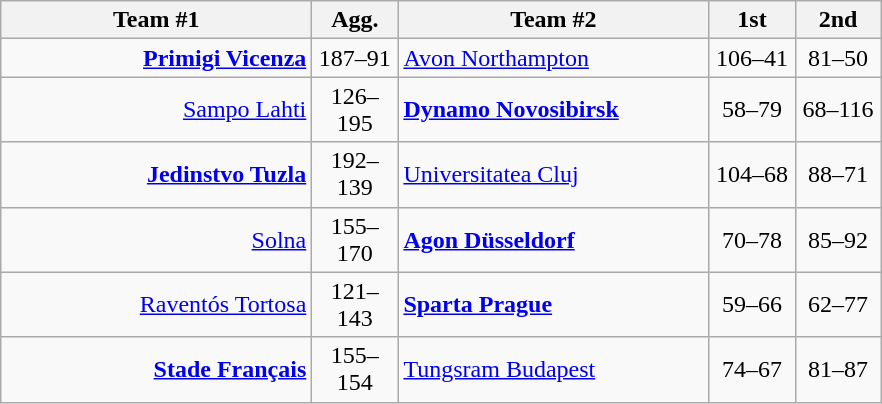<table class=wikitable style="text-align:center">
<tr>
<th width=200>Team #1</th>
<th width=50>Agg.</th>
<th width=200>Team #2</th>
<th width=50>1st</th>
<th width=50>2nd</th>
</tr>
<tr>
<td align=right><strong><a href='#'>Primigi Vicenza</a></strong> </td>
<td>187–91</td>
<td align=left> <a href='#'>Avon Northampton</a></td>
<td align=center>106–41</td>
<td align=center>81–50</td>
</tr>
<tr>
<td align=right><a href='#'>Sampo Lahti</a> </td>
<td>126–195</td>
<td align=left> <strong><a href='#'>Dynamo Novosibirsk</a></strong></td>
<td align=center>58–79</td>
<td align=center>68–116</td>
</tr>
<tr>
<td align=right><strong><a href='#'>Jedinstvo Tuzla</a></strong> </td>
<td>192–139</td>
<td align=left> <a href='#'>Universitatea Cluj</a></td>
<td align=center>104–68</td>
<td align=center>88–71</td>
</tr>
<tr>
<td align=right><a href='#'>Solna</a> </td>
<td>155–170</td>
<td align=left> <strong><a href='#'>Agon Düsseldorf</a></strong></td>
<td align=center>70–78</td>
<td align=center>85–92</td>
</tr>
<tr>
<td align=right><a href='#'>Raventós Tortosa</a> </td>
<td>121–143</td>
<td align=left> <strong><a href='#'>Sparta Prague</a></strong></td>
<td align=center>59–66</td>
<td align=center>62–77</td>
</tr>
<tr>
<td align=right><strong><a href='#'>Stade Français</a></strong> </td>
<td>155–154</td>
<td align=left> <a href='#'>Tungsram Budapest</a></td>
<td align=center>74–67</td>
<td align=center>81–87</td>
</tr>
</table>
